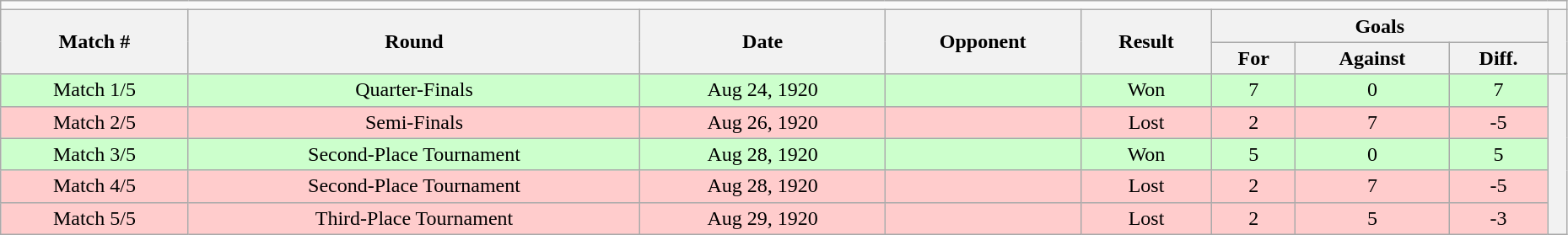<table class="wikitable" style="text-align: center; width: 98%; font-size: 100%; margin-left: 1em;">
<tr>
<td colspan="10"></td>
</tr>
<tr>
<th rowspan="2">Match #</th>
<th rowspan="2">Round</th>
<th rowspan="2">Date</th>
<th rowspan="2">Opponent</th>
<th rowspan="2">Result</th>
<th colspan="3">Goals</th>
<th rowspan="2"></th>
</tr>
<tr>
<th>For</th>
<th>Against</th>
<th>Diff.</th>
</tr>
<tr style="background: #cfc;">
<td>Match 1/5</td>
<td>Quarter-Finals</td>
<td>Aug 24, 1920</td>
<td></td>
<td>Won</td>
<td>7</td>
<td>0</td>
<td>7</td>
<td rowspan="5" style="background: #f2f2f2;"></td>
</tr>
<tr style="background: #fcc;">
<td>Match 2/5</td>
<td>Semi-Finals</td>
<td>Aug 26, 1920</td>
<td></td>
<td>Lost</td>
<td>2</td>
<td>7</td>
<td>-5</td>
</tr>
<tr style="background: #cfc;">
<td>Match 3/5</td>
<td>Second-Place Tournament</td>
<td>Aug 28, 1920</td>
<td></td>
<td>Won</td>
<td>5</td>
<td>0</td>
<td>5</td>
</tr>
<tr style="background: #fcc;">
<td>Match 4/5</td>
<td>Second-Place Tournament</td>
<td>Aug 28, 1920</td>
<td></td>
<td>Lost</td>
<td>2</td>
<td>7</td>
<td>-5</td>
</tr>
<tr style="background: #fcc;">
<td>Match 5/5</td>
<td>Third-Place Tournament</td>
<td>Aug 29, 1920</td>
<td></td>
<td>Lost</td>
<td>2</td>
<td>5</td>
<td>-3</td>
</tr>
</table>
